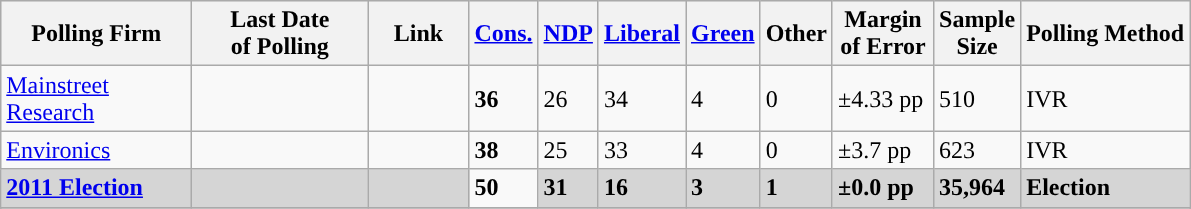<table class="wikitable sortable">
<tr style="background:#e9e9e9;">
<th style="width:120px">Polling Firm</th>
<th style="width:110px">Last Date<br>of Polling</th>
<th style="width:60px" class="unsortable">Link</th>
<th style="background-color:"><strong><a href='#'>Cons.</a></strong></th>
<th style="background-color:"><strong><a href='#'>NDP</a></strong></th>
<th style="background-color:"><strong><a href='#'>Liberal</a></strong></th>
<th style="background-color:"><strong><a href='#'>Green</a></strong></th>
<th style="background-color:"><strong>Other</strong></th>
<th style="width:60px;" class=unsortable>Margin<br>of Error</th>
<th style="width:50px;" class=unsortable>Sample<br>Size</th>
<th class=unsortable>Polling Method</th>
</tr>
<tr>
<td><a href='#'>Mainstreet Research</a></td>
<td></td>
<td></td>
<td><strong>36</strong></td>
<td>26</td>
<td>34</td>
<td>4</td>
<td>0</td>
<td>±4.33 pp</td>
<td>510</td>
<td>IVR</td>
</tr>
<tr>
<td><a href='#'>Environics</a></td>
<td></td>
<td></td>
<td><strong>38</strong></td>
<td>25</td>
<td>33</td>
<td>4</td>
<td>0</td>
<td>±3.7 pp</td>
<td>623</td>
<td>IVR</td>
</tr>
<tr>
<td style="background:#D5D5D5"><strong><a href='#'>2011 Election</a></strong></td>
<td style="background:#D5D5D5"><strong></strong></td>
<td style="background:#D5D5D5"></td>
<td><strong>50</strong></td>
<td style="background:#D5D5D5"><strong>31</strong></td>
<td style="background:#D5D5D5"><strong>16</strong></td>
<td style="background:#D5D5D5"><strong>3</strong></td>
<td style="background:#D5D5D5"><strong>1</strong></td>
<td style="background:#D5D5D5"><strong>±0.0 pp</strong></td>
<td style="background:#D5D5D5"><strong>35,964</strong></td>
<td style="background:#D5D5D5"><strong>Election</strong></td>
</tr>
<tr>
</tr>
<tr>
</tr>
</table>
